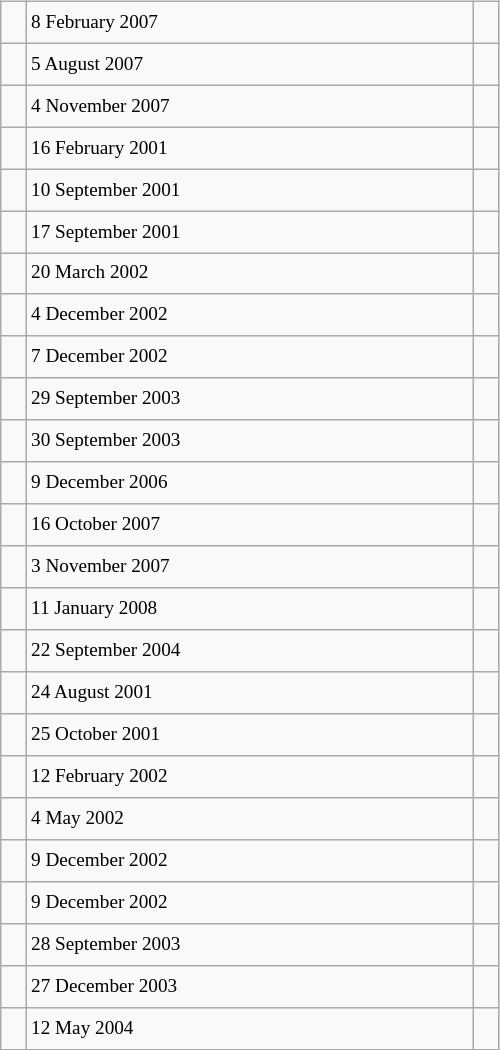<table class="wikitable" style="font-size: 80%; float: left; width: 26em; margin-right: 1em; height: 700px">
<tr>
<td></td>
<td>8 February 2007</td>
<td></td>
</tr>
<tr>
<td></td>
<td>5 August 2007</td>
<td></td>
</tr>
<tr>
<td></td>
<td>4 November 2007</td>
<td></td>
</tr>
<tr>
<td></td>
<td>16 February 2001</td>
<td></td>
</tr>
<tr>
<td></td>
<td>10 September 2001</td>
<td></td>
</tr>
<tr>
<td></td>
<td>17 September 2001</td>
<td></td>
</tr>
<tr>
<td></td>
<td>20 March 2002</td>
<td></td>
</tr>
<tr>
<td></td>
<td>4 December 2002</td>
<td></td>
</tr>
<tr>
<td></td>
<td>7 December 2002</td>
<td></td>
</tr>
<tr>
<td></td>
<td>29 September 2003</td>
<td></td>
</tr>
<tr>
<td></td>
<td>30 September 2003</td>
<td></td>
</tr>
<tr>
<td></td>
<td>9 December 2006</td>
<td></td>
</tr>
<tr>
<td></td>
<td>16 October 2007</td>
<td></td>
</tr>
<tr>
<td></td>
<td>3 November 2007</td>
<td></td>
</tr>
<tr>
<td></td>
<td>11 January 2008</td>
<td></td>
</tr>
<tr>
<td></td>
<td>22 September 2004</td>
<td></td>
</tr>
<tr>
<td></td>
<td>24 August 2001</td>
<td></td>
</tr>
<tr>
<td></td>
<td>25 October 2001</td>
<td></td>
</tr>
<tr>
<td></td>
<td>12 February 2002</td>
<td></td>
</tr>
<tr>
<td></td>
<td>4 May 2002</td>
<td></td>
</tr>
<tr>
<td></td>
<td>9 December 2002</td>
<td></td>
</tr>
<tr>
<td></td>
<td>9 December 2002</td>
<td></td>
</tr>
<tr>
<td></td>
<td>28 September 2003</td>
<td></td>
</tr>
<tr>
<td></td>
<td>27 December 2003</td>
<td></td>
</tr>
<tr>
<td></td>
<td>12 May 2004</td>
<td></td>
</tr>
</table>
